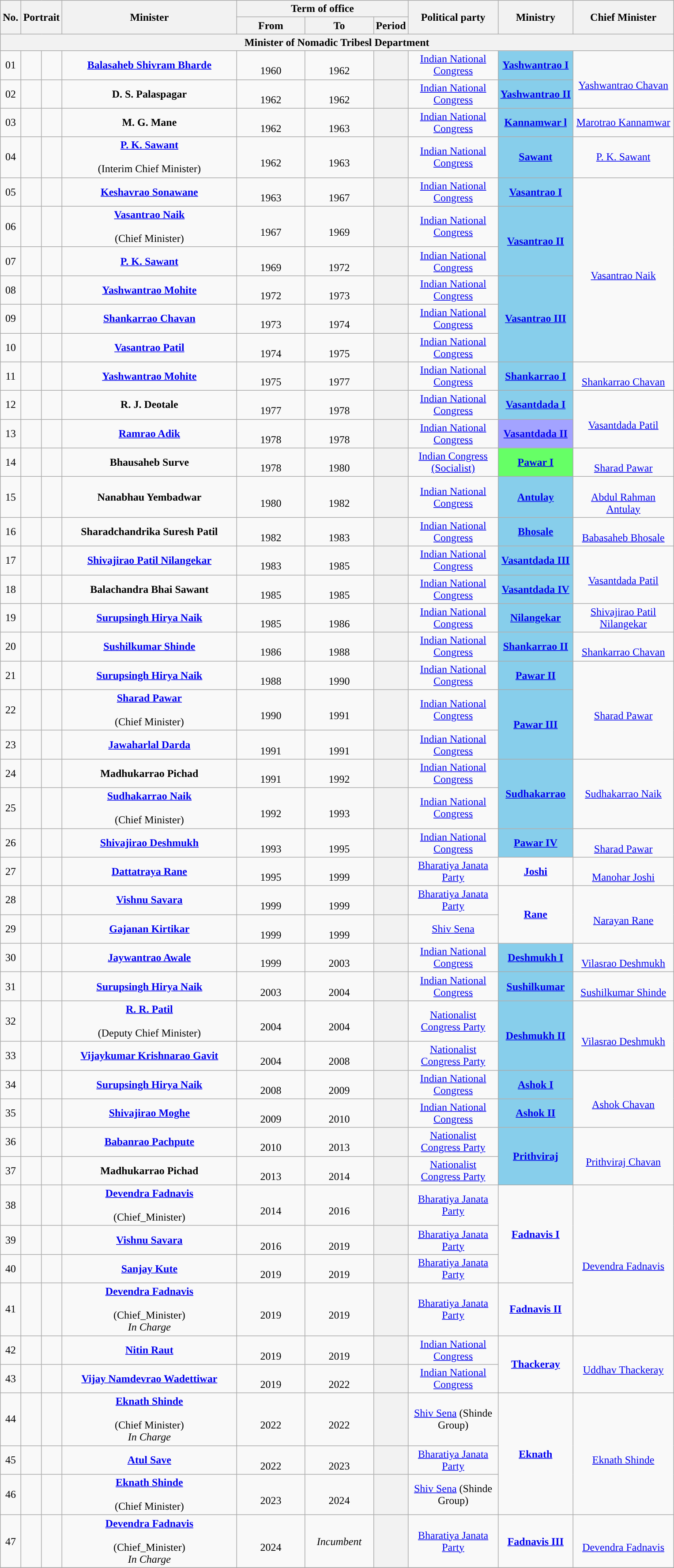<table class="wikitable" style="text-align:center">
<tr>
<th rowspan="2">No.</th>
<th rowspan="2" colspan="2">Portrait</th>
<th rowspan="2" style="width:16em">Minister<br></th>
<th colspan="3">Term of office</th>
<th rowspan="2" style="width:8em">Political party</th>
<th rowspan="2">Ministry</th>
<th rowspan="2" style="width:9em">Chief Minister</th>
</tr>
<tr>
<th style="width:6em">From</th>
<th style="width:6em">To</th>
<th>Period</th>
</tr>
<tr>
<th colspan="10">Minister of Nomadic Tribesl Department</th>
</tr>
<tr>
<td>01</td>
<td style="color:inherit;background:"></td>
<td></td>
<td><strong><a href='#'>Balasaheb Shivram Bharde</a></strong> <br> </td>
<td><br>1960</td>
<td><br>1962</td>
<th></th>
<td><a href='#'>Indian National Congress</a></td>
<td bgcolor="#87CEEB"><a href='#'><strong>Yashwantrao I</strong></a></td>
<td rowspan="2"> <br><a href='#'>Yashwantrao Chavan</a></td>
</tr>
<tr>
<td>02</td>
<td style="color:inherit;background:"></td>
<td></td>
<td><strong>D. S. Palaspagar</strong>  <br> </td>
<td><br>1962</td>
<td><br>1962</td>
<th></th>
<td><a href='#'>Indian National Congress</a></td>
<td bgcolor="#87CEEB"><a href='#'><strong>Yashwantrao II</strong></a></td>
</tr>
<tr>
<td>03</td>
<td style="color:inherit;background:"></td>
<td></td>
<td><strong>M. G. Mane</strong> <br> </td>
<td><br>1962</td>
<td><br>1963</td>
<th></th>
<td><a href='#'>Indian National Congress</a></td>
<td bgcolor="#87CEEB"><a href='#'><strong>Kannamwar l</strong></a></td>
<td><a href='#'>Marotrao Kannamwar</a></td>
</tr>
<tr>
<td>04</td>
<td style="color:inherit;background:"></td>
<td></td>
<td><strong><a href='#'>P. K. Sawant</a></strong> <br>  <br>(Interim Chief Minister)</td>
<td><br>1962</td>
<td><br>1963</td>
<th></th>
<td><a href='#'>Indian National Congress</a></td>
<td bgcolor="#87CEEB"><a href='#'><strong>Sawant</strong></a></td>
<td><a href='#'>P. K. Sawant</a></td>
</tr>
<tr>
<td>05</td>
<td style="color:inherit;background:"></td>
<td></td>
<td><strong><a href='#'>Keshavrao Sonawane</a></strong> <br> </td>
<td><br>1963</td>
<td><br>1967</td>
<th></th>
<td><a href='#'>Indian National Congress</a></td>
<td bgcolor="#87CEEB"><a href='#'><strong>Vasantrao I</strong></a></td>
<td rowspan="6"><br><a href='#'>Vasantrao Naik</a></td>
</tr>
<tr>
<td>06</td>
<td style="color:inherit;background:"></td>
<td></td>
<td><strong><a href='#'>Vasantrao Naik</a></strong> <br> <br> (Chief Minister)</td>
<td><br>1967</td>
<td><br>1969</td>
<th></th>
<td><a href='#'>Indian National Congress</a></td>
<td rowspan="2" bgcolor="#87CEEB"><a href='#'><strong>Vasantrao II</strong></a></td>
</tr>
<tr>
<td>07</td>
<td style="color:inherit;background:"></td>
<td></td>
<td><strong><a href='#'>P. K. Sawant</a></strong> <br> </td>
<td><br>1969</td>
<td><br>1972</td>
<th></th>
<td><a href='#'>Indian National Congress</a></td>
</tr>
<tr>
<td>08</td>
<td style="color:inherit;background:"></td>
<td></td>
<td><strong><a href='#'>Yashwantrao Mohite</a></strong> <br> </td>
<td><br>1972</td>
<td><br>1973</td>
<th></th>
<td><a href='#'>Indian National Congress</a></td>
<td rowspan="3" bgcolor="#87CEEB"><a href='#'><strong>Vasantrao III</strong></a></td>
</tr>
<tr>
<td>09</td>
<td style="color:inherit;background:"></td>
<td></td>
<td><strong><a href='#'>Shankarrao Chavan</a></strong> <br> </td>
<td><br>1973</td>
<td><br>1974</td>
<th></th>
<td><a href='#'>Indian National Congress</a></td>
</tr>
<tr>
<td>10</td>
<td style="color:inherit;background:"></td>
<td></td>
<td><strong><a href='#'>Vasantrao Patil</a></strong> <br> </td>
<td><br>1974</td>
<td><br>1975</td>
<th></th>
<td><a href='#'>Indian National Congress</a></td>
</tr>
<tr>
<td>11</td>
<td style="color:inherit;background:"></td>
<td></td>
<td><strong><a href='#'>Yashwantrao Mohite</a></strong> <br> </td>
<td><br>1975</td>
<td><br>1977</td>
<th></th>
<td><a href='#'>Indian National Congress</a></td>
<td rowspan="1" bgcolor="#87CEEB"><a href='#'><strong>Shankarrao I</strong></a></td>
<td rowspan="1"><br><a href='#'>Shankarrao Chavan</a></td>
</tr>
<tr>
<td>12</td>
<td style="color:inherit;background:"></td>
<td></td>
<td><strong>R. J. Deotale</strong> <br> </td>
<td><br>1977</td>
<td><br>1978</td>
<th></th>
<td><a href='#'>Indian National Congress</a></td>
<td rowspan="1" bgcolor="#88CEEB"><a href='#'><strong>Vasantdada I</strong></a></td>
<td rowspan="2"><br><a href='#'>Vasantdada Patil</a></td>
</tr>
<tr>
<td>13</td>
<td style="color:inherit;background:"></td>
<td></td>
<td><strong><a href='#'>Ramrao Adik</a></strong> <br> </td>
<td><br>1978</td>
<td><br>1978</td>
<th></th>
<td><a href='#'>Indian National Congress</a></td>
<td rowspan="1" bgcolor="#A3A3FF"><a href='#'><strong>Vasantdada II</strong></a></td>
</tr>
<tr>
<td>14</td>
<td style="color:inherit;background:"></td>
<td></td>
<td><strong>Bhausaheb Surve</strong> <br> </td>
<td><br>1978</td>
<td><br>1980</td>
<th></th>
<td><a href='#'>Indian Congress (Socialist)</a></td>
<td rowspan="1" bgcolor="#66FF66"><a href='#'><strong>Pawar I</strong></a></td>
<td rowspan="1"><br><a href='#'>Sharad Pawar</a></td>
</tr>
<tr>
<td>15</td>
<td style="color:inherit;background:"></td>
<td></td>
<td><strong>Nanabhau Yembadwar</strong> <br> </td>
<td><br>1980</td>
<td><br>1982</td>
<th></th>
<td><a href='#'>Indian National Congress</a></td>
<td rowspan="1" bgcolor="#87CEEB"><a href='#'><strong>Antulay</strong></a></td>
<td rowspan="1"> <br><a href='#'>Abdul Rahman Antulay</a></td>
</tr>
<tr>
<td>16</td>
<td style="color:inherit;background:"></td>
<td></td>
<td><strong>Sharadchandrika Suresh Patil</strong>  <br> </td>
<td><br>1982</td>
<td><br>1983</td>
<th></th>
<td><a href='#'>Indian National Congress</a></td>
<td rowspan="1" bgcolor="#87CEEB"><a href='#'><strong>Bhosale</strong></a></td>
<td rowspan="1"> <br><a href='#'>Babasaheb Bhosale</a></td>
</tr>
<tr>
<td>17</td>
<td style="color:inherit;background:"></td>
<td></td>
<td><strong><a href='#'>Shivajirao Patil Nilangekar</a></strong> <br> </td>
<td><br>1983</td>
<td><br>1985</td>
<th></th>
<td><a href='#'>Indian National Congress</a></td>
<td rowspan="1" bgcolor="#87CEEB"><a href='#'><strong>Vasantdada III</strong></a></td>
<td rowspan="2"><br><a href='#'>Vasantdada Patil</a></td>
</tr>
<tr>
<td>18</td>
<td style="color:inherit;background:"></td>
<td></td>
<td><strong>Balachandra Bhai Sawant</strong>  <br> </td>
<td><br>1985</td>
<td><br>1985</td>
<th></th>
<td><a href='#'>Indian National Congress</a></td>
<td bgcolor="#87CEEB"><a href='#'><strong>Vasantdada IV</strong></a></td>
</tr>
<tr>
<td>19</td>
<td style="color:inherit;background:"></td>
<td></td>
<td><strong><a href='#'>Surupsingh Hirya Naik</a></strong>  <br> </td>
<td><br>1985</td>
<td><br>1986</td>
<th></th>
<td><a href='#'>Indian National Congress</a></td>
<td bgcolor="#87CEEB"><a href='#'><strong>Nilangekar</strong></a></td>
<td><a href='#'>Shivajirao Patil Nilangekar</a></td>
</tr>
<tr>
<td>20</td>
<td style="color:inherit;background:"></td>
<td></td>
<td><strong><a href='#'>Sushilkumar Shinde</a></strong> <br> </td>
<td><br>1986</td>
<td><br>1988</td>
<th></th>
<td><a href='#'>Indian National Congress</a></td>
<td rowspan="1"bgcolor="#87CEEB"><a href='#'><strong>Shankarrao II</strong></a></td>
<td rowspan="1"> <br><a href='#'>Shankarrao Chavan</a></td>
</tr>
<tr>
<td>21</td>
<td style="color:inherit;background:"></td>
<td></td>
<td><strong><a href='#'>Surupsingh Hirya Naik</a></strong> <br> </td>
<td><br>1988</td>
<td><br>1990</td>
<th></th>
<td><a href='#'>Indian National Congress</a></td>
<td rowspan="1" bgcolor="#87CEEB"><a href='#'><strong>Pawar II</strong></a></td>
<td rowspan="3"> <br><a href='#'>Sharad Pawar</a></td>
</tr>
<tr>
<td>22</td>
<td style="color:inherit;background:"></td>
<td></td>
<td><strong><a href='#'>Sharad Pawar</a></strong> <br> <br> (Chief Minister)</td>
<td><br>1990</td>
<td><br>1991</td>
<th></th>
<td><a href='#'>Indian National Congress</a></td>
<td rowspan="2" bgcolor="#87CEEB"><a href='#'><strong>Pawar III</strong></a></td>
</tr>
<tr>
<td>23</td>
<td style="color:inherit;background:"></td>
<td></td>
<td><strong><a href='#'>Jawaharlal Darda</a></strong> <br> </td>
<td><br>1991</td>
<td><br>1991</td>
<th></th>
<td><a href='#'>Indian National Congress</a></td>
</tr>
<tr>
<td>24</td>
<td style="color:inherit;background:"></td>
<td></td>
<td><strong>Madhukarrao Pichad</strong> <br> </td>
<td><br>1991</td>
<td><br>1992</td>
<th></th>
<td><a href='#'>Indian National Congress</a></td>
<td rowspan="2" bgcolor="#87CEEB"><a href='#'><strong>Sudhakarrao</strong></a></td>
<td rowspan="2"><a href='#'>Sudhakarrao Naik</a></td>
</tr>
<tr>
<td>25</td>
<td style="color:inherit;background:"></td>
<td></td>
<td><strong><a href='#'>Sudhakarrao Naik</a></strong> <br> <br> (Chief Minister)</td>
<td><br>1992</td>
<td><br>1993</td>
<th></th>
<td><a href='#'>Indian National Congress</a></td>
</tr>
<tr>
<td>26</td>
<td style="color:inherit;background:"></td>
<td></td>
<td><strong><a href='#'>Shivajirao Deshmukh</a></strong> <br> </td>
<td><br>1993</td>
<td><br>1995</td>
<th></th>
<td><a href='#'>Indian National Congress</a></td>
<td bgcolor="#87CEEB"><a href='#'><strong>Pawar IV</strong></a></td>
<td> <br><a href='#'>Sharad Pawar</a></td>
</tr>
<tr>
<td>27</td>
<td style="color:inherit;background:"></td>
<td></td>
<td><strong><a href='#'>Dattatraya Rane</a></strong> <br> </td>
<td><br>1995</td>
<td><br>1999</td>
<th></th>
<td><a href='#'>Bharatiya Janata Party</a></td>
<td rowspan="1"><a href='#'><strong>Joshi</strong></a></td>
<td rowspan="1"> <br><a href='#'>Manohar Joshi</a></td>
</tr>
<tr>
<td>28</td>
<td style="color:inherit;background:"></td>
<td></td>
<td><strong><a href='#'>Vishnu Savara</a></strong> <br> </td>
<td><br>1999</td>
<td><br>1999</td>
<th></th>
<td><a href='#'>Bharatiya Janata Party</a></td>
<td rowspan="2"><a href='#'><strong>Rane</strong></a></td>
<td rowspan="2"> <br><a href='#'>Narayan Rane</a></td>
</tr>
<tr>
<td>29</td>
<td style="color:inherit;background:"></td>
<td></td>
<td><strong><a href='#'>Gajanan Kirtikar</a></strong> <br> </td>
<td><br>1999</td>
<td><br>1999</td>
<th></th>
<td><a href='#'>Shiv Sena</a></td>
</tr>
<tr>
<td>30</td>
<td style="color:inherit;background:"></td>
<td></td>
<td><strong><a href='#'>Jaywantrao Awale</a></strong> <br> </td>
<td><br>1999</td>
<td><br>2003</td>
<th></th>
<td><a href='#'>Indian National Congress</a></td>
<td rowspan="1" bgcolor="#87CEEB"><a href='#'><strong>Deshmukh I</strong></a></td>
<td rowspan="1"> <br><a href='#'>Vilasrao Deshmukh</a></td>
</tr>
<tr>
<td>31</td>
<td style="color:inherit;background:"></td>
<td></td>
<td><strong><a href='#'>Surupsingh Hirya Naik</a></strong> <br> </td>
<td><br>2003</td>
<td><br>2004</td>
<th></th>
<td><a href='#'>Indian National Congress</a></td>
<td rowspan="1" bgcolor="#87CEEB"><a href='#'><strong>Sushilkumar</strong></a></td>
<td rowspan="1"> <br><a href='#'>Sushilkumar Shinde</a></td>
</tr>
<tr>
<td>32</td>
<td style="color:inherit;background:"></td>
<td></td>
<td><strong><a href='#'>R. R. Patil</a></strong> <br> <br> (Deputy Chief Minister)</td>
<td><br>2004</td>
<td><br>2004</td>
<th></th>
<td><a href='#'>Nationalist Congress Party</a></td>
<td rowspan="2" bgcolor="#87CEEB"><a href='#'><strong>Deshmukh II</strong></a></td>
<td rowspan="2"> <br><a href='#'>Vilasrao Deshmukh</a></td>
</tr>
<tr>
<td>33</td>
<td style="color:inherit;background:"></td>
<td></td>
<td><strong><a href='#'>Vijaykumar Krishnarao Gavit</a></strong> <br> </td>
<td><br>2004</td>
<td><br>2008</td>
<th></th>
<td><a href='#'>Nationalist Congress Party</a></td>
</tr>
<tr>
<td>34</td>
<td style="color:inherit;background:"></td>
<td></td>
<td><strong><a href='#'>Surupsingh Hirya Naik</a></strong> <br> </td>
<td><br>2008</td>
<td><br>2009</td>
<th></th>
<td><a href='#'>Indian National Congress</a></td>
<td bgcolor="#87CEEB"><a href='#'><strong>Ashok I</strong></a></td>
<td rowspan="2"><br><a href='#'>Ashok Chavan</a></td>
</tr>
<tr>
<td>35</td>
<td style="color:inherit;background:"></td>
<td></td>
<td><strong><a href='#'>Shivajirao Moghe</a></strong> <br> </td>
<td><br>2009</td>
<td><br>2010</td>
<th></th>
<td><a href='#'>Indian National Congress</a></td>
<td bgcolor="#87CEEB"><a href='#'><strong>Ashok II</strong></a></td>
</tr>
<tr>
<td>36</td>
<td style="color:inherit;background:"></td>
<td></td>
<td><strong><a href='#'>Babanrao Pachpute</a></strong> <br> </td>
<td><br>2010</td>
<td><br>2013</td>
<th></th>
<td><a href='#'>Nationalist Congress Party</a></td>
<td rowspan="2" bgcolor="#87CEEB"><a href='#'><strong>Prithviraj</strong></a></td>
<td rowspan="2"><br><a href='#'>Prithviraj Chavan</a></td>
</tr>
<tr>
<td>37</td>
<td style="color:inherit;background:"></td>
<td></td>
<td><strong>Madhukarrao Pichad</strong> <br> </td>
<td><br>2013</td>
<td><br>2014</td>
<th></th>
<td><a href='#'>Nationalist Congress Party</a></td>
</tr>
<tr>
<td>38</td>
<td style="color:inherit;background:"></td>
<td></td>
<td><strong><a href='#'>Devendra Fadnavis</a></strong>  <br> <br>(Chief_Minister)</td>
<td><br>2014</td>
<td><br>2016</td>
<th></th>
<td rowspan="1"><a href='#'>Bharatiya Janata Party</a></td>
<td rowspan="3"><a href='#'><strong>Fadnavis I</strong></a></td>
<td rowspan="4"> <br><a href='#'>Devendra Fadnavis</a></td>
</tr>
<tr>
<td>39</td>
<td style="color:inherit;background:"></td>
<td></td>
<td><strong><a href='#'>Vishnu Savara</a></strong> <br> </td>
<td><br>2016</td>
<td><br>2019</td>
<th></th>
<td rowspan="1"><a href='#'>Bharatiya Janata Party</a></td>
</tr>
<tr>
<td>40</td>
<td style="color:inherit;background:"></td>
<td></td>
<td><strong><a href='#'>Sanjay Kute</a></strong> <br> </td>
<td><br>2019</td>
<td><br>2019</td>
<th></th>
<td><a href='#'>Bharatiya Janata Party</a></td>
</tr>
<tr>
<td>41</td>
<td style="color:inherit;background:"></td>
<td></td>
<td><strong><a href='#'>Devendra Fadnavis</a></strong>  <br> <br>(Chief_Minister) <br><em>In Charge</em></td>
<td><br>2019</td>
<td><br>2019</td>
<th></th>
<td><a href='#'>Bharatiya Janata Party</a></td>
<td rowspan="1"><a href='#'><strong>Fadnavis II</strong></a></td>
</tr>
<tr>
<td>42</td>
<td style="color:inherit;background:"></td>
<td></td>
<td><strong><a href='#'>Nitin Raut</a></strong> <br> </td>
<td><br>2019</td>
<td><br>2019</td>
<th></th>
<td><a href='#'>Indian National Congress</a></td>
<td rowspan="2"><a href='#'><strong>Thackeray</strong></a></td>
<td rowspan="2"> <br><a href='#'>Uddhav Thackeray</a></td>
</tr>
<tr>
<td>43</td>
<td style="color:inherit;background:"></td>
<td></td>
<td><strong><a href='#'>Vijay Namdevrao Wadettiwar</a></strong> <br> </td>
<td><br>2019</td>
<td><br>2022</td>
<th></th>
<td><a href='#'>Indian National Congress</a></td>
</tr>
<tr>
<td>44</td>
<td style="color:inherit;background:"></td>
<td></td>
<td><strong><a href='#'>Eknath Shinde</a></strong> <br>  <br>(Chief Minister)<br><em>In Charge</em></td>
<td><br>2022</td>
<td><br>2022</td>
<th></th>
<td><a href='#'>Shiv Sena</a> (Shinde Group)</td>
<td rowspan="3"><a href='#'><strong>Eknath</strong></a></td>
<td rowspan="3"> <br><a href='#'>Eknath Shinde</a></td>
</tr>
<tr>
<td>45</td>
<td style="color:inherit;background:"></td>
<td></td>
<td><strong><a href='#'>Atul Save</a></strong> <br> </td>
<td><br>2022</td>
<td><br>2023</td>
<th></th>
<td><a href='#'>Bharatiya Janata Party</a></td>
</tr>
<tr>
<td>46</td>
<td style="color:inherit;background:"></td>
<td></td>
<td><strong><a href='#'>Eknath Shinde</a></strong> <br>  <br>(Chief Minister)</td>
<td><br>2023</td>
<td><br>2024</td>
<th></th>
<td><a href='#'>Shiv Sena</a> (Shinde Group)</td>
</tr>
<tr>
<td>47</td>
<td style="color:inherit;background:"></td>
<td></td>
<td><strong><a href='#'>Devendra Fadnavis</a></strong>  <br> <br>(Chief_Minister) <br><em>In Charge</em></td>
<td><br>2024</td>
<td><em>Incumbent</em></td>
<th></th>
<td><a href='#'>Bharatiya Janata Party</a></td>
<td rowspan="1"><a href='#'><strong>Fadnavis III</strong></a></td>
<td rowspan="1"> <br><a href='#'>Devendra Fadnavis</a></td>
</tr>
<tr>
</tr>
</table>
